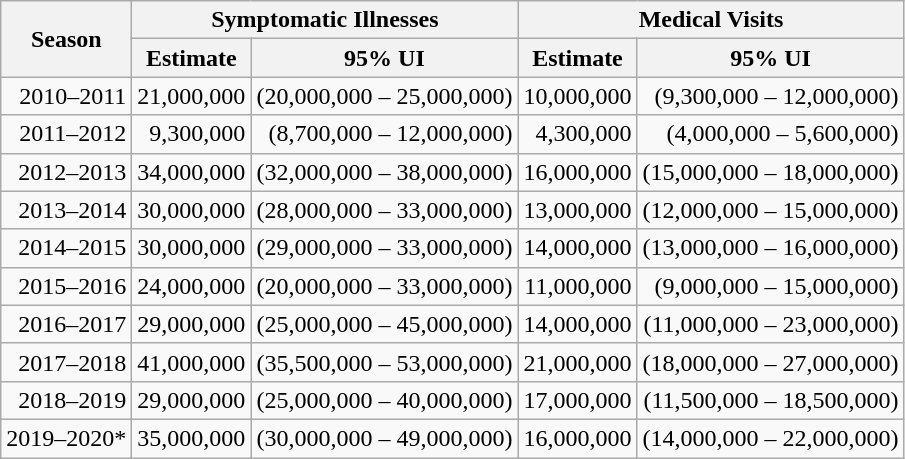<table class="wikitable sortable static-row-numbers" style="text-align:right;">
<tr>
<th rowspan=2>Season</th>
<th colspan=2>Symptomatic Illnesses</th>
<th colspan=2>Medical Visits</th>
</tr>
<tr>
<th>Estimate</th>
<th>95% UI</th>
<th>Estimate</th>
<th>95% UI</th>
</tr>
<tr>
<td>2010–2011</td>
<td>21,000,000</td>
<td>(20,000,000 – 25,000,000)</td>
<td>10,000,000</td>
<td>(9,300,000 – 12,000,000)</td>
</tr>
<tr>
<td>2011–2012</td>
<td>9,300,000</td>
<td>(8,700,000 – 12,000,000)</td>
<td>4,300,000</td>
<td>(4,000,000 – 5,600,000)</td>
</tr>
<tr>
<td>2012–2013</td>
<td>34,000,000</td>
<td>(32,000,000 – 38,000,000)</td>
<td>16,000,000</td>
<td>(15,000,000 – 18,000,000)</td>
</tr>
<tr>
<td>2013–2014</td>
<td>30,000,000</td>
<td>(28,000,000 – 33,000,000)</td>
<td>13,000,000</td>
<td>(12,000,000 – 15,000,000)</td>
</tr>
<tr>
<td>2014–2015</td>
<td>30,000,000</td>
<td>(29,000,000 – 33,000,000)</td>
<td>14,000,000</td>
<td>(13,000,000 – 16,000,000)</td>
</tr>
<tr>
<td>2015–2016</td>
<td>24,000,000</td>
<td>(20,000,000 – 33,000,000)</td>
<td>11,000,000</td>
<td>(9,000,000 – 15,000,000)</td>
</tr>
<tr>
<td>2016–2017</td>
<td>29,000,000</td>
<td>(25,000,000 – 45,000,000)</td>
<td>14,000,000</td>
<td>(11,000,000 – 23,000,000)</td>
</tr>
<tr>
<td>2017–2018</td>
<td>41,000,000</td>
<td>(35,500,000 – 53,000,000)</td>
<td>21,000,000</td>
<td>(18,000,000 – 27,000,000)</td>
</tr>
<tr>
<td>2018–2019</td>
<td>29,000,000</td>
<td>(25,000,000 – 40,000,000)</td>
<td>17,000,000</td>
<td>(11,500,000 – 18,500,000)</td>
</tr>
<tr>
<td>2019–2020*</td>
<td>35,000,000</td>
<td>(30,000,000 – 49,000,000)</td>
<td>16,000,000</td>
<td>(14,000,000 – 22,000,000)</td>
</tr>
</table>
